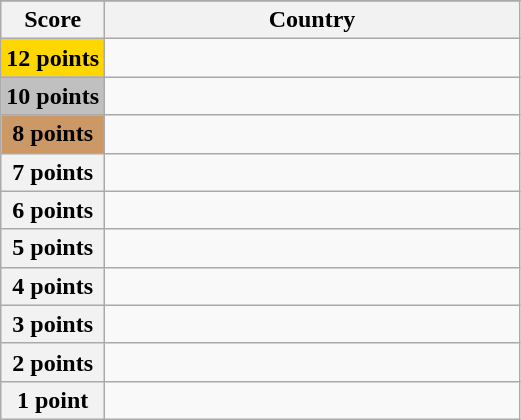<table class="wikitable">
<tr>
</tr>
<tr>
<th scope="col" width="20%">Score</th>
<th scope="col">Country</th>
</tr>
<tr>
<th scope="row" style="background:gold">12 points</th>
<td></td>
</tr>
<tr>
<th scope="row" style="background:silver">10 points</th>
<td></td>
</tr>
<tr>
<th scope="row" style="background:#CC9966">8 points</th>
<td></td>
</tr>
<tr>
<th scope="row">7 points</th>
<td></td>
</tr>
<tr>
<th scope="row">6 points</th>
<td></td>
</tr>
<tr>
<th scope="row">5 points</th>
<td></td>
</tr>
<tr>
<th scope="row">4 points</th>
<td></td>
</tr>
<tr>
<th scope="row">3 points</th>
<td></td>
</tr>
<tr>
<th scope="row">2 points</th>
<td></td>
</tr>
<tr>
<th scope="row">1 point</th>
<td></td>
</tr>
</table>
